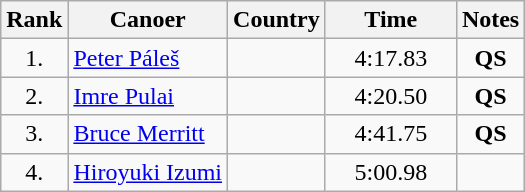<table class="wikitable sortable" style="text-align:center">
<tr>
<th>Rank</th>
<th>Canoer</th>
<th>Country</th>
<th>Time</th>
<th>Notes</th>
</tr>
<tr>
<td width=30>1.</td>
<td align=left athlete><a href='#'>Peter Páleš</a></td>
<td align=left athlete></td>
<td width=80>4:17.83</td>
<td><strong>QS</strong></td>
</tr>
<tr>
<td>2.</td>
<td align=left athlete><a href='#'>Imre Pulai</a></td>
<td align=left athlete></td>
<td>4:20.50</td>
<td><strong>QS</strong></td>
</tr>
<tr>
<td>3.</td>
<td align=left athlete><a href='#'>Bruce Merritt</a></td>
<td align=left athlete></td>
<td>4:41.75</td>
<td><strong>QS</strong></td>
</tr>
<tr>
<td>4.</td>
<td align=left athlete><a href='#'>Hiroyuki Izumi</a></td>
<td align=left athlete></td>
<td>5:00.98</td>
<td></td>
</tr>
</table>
